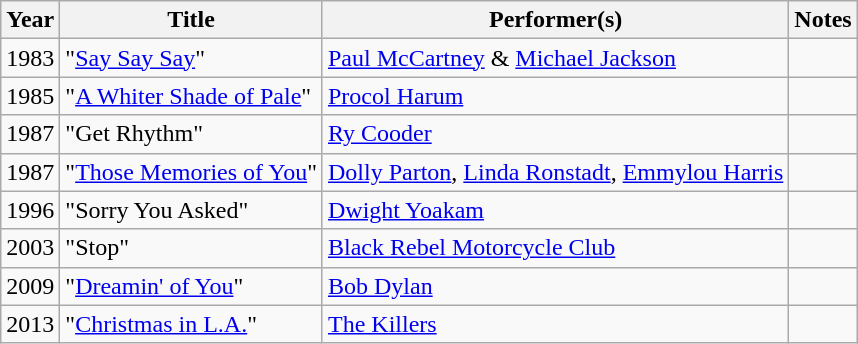<table class="wikitable">
<tr>
<th>Year</th>
<th>Title</th>
<th>Performer(s)</th>
<th class="unsortable">Notes</th>
</tr>
<tr>
<td>1983</td>
<td>"<a href='#'>Say Say Say</a>"</td>
<td><a href='#'>Paul McCartney</a> & <a href='#'>Michael Jackson</a></td>
<td></td>
</tr>
<tr>
<td>1985</td>
<td>"<a href='#'>A Whiter Shade of Pale</a>"</td>
<td><a href='#'>Procol Harum</a></td>
<td></td>
</tr>
<tr>
<td>1987</td>
<td>"Get Rhythm"</td>
<td><a href='#'>Ry Cooder</a></td>
<td></td>
</tr>
<tr>
<td>1987</td>
<td>"<a href='#'>Those Memories of You</a>"</td>
<td><a href='#'>Dolly Parton</a>, <a href='#'>Linda Ronstadt</a>, <a href='#'>Emmylou Harris</a></td>
<td></td>
</tr>
<tr>
<td>1996</td>
<td>"Sorry You Asked"</td>
<td><a href='#'>Dwight Yoakam</a></td>
<td></td>
</tr>
<tr>
<td>2003</td>
<td>"Stop"</td>
<td><a href='#'>Black Rebel Motorcycle Club</a></td>
<td></td>
</tr>
<tr>
<td>2009</td>
<td>"<a href='#'>Dreamin' of You</a>"</td>
<td><a href='#'>Bob Dylan</a></td>
<td></td>
</tr>
<tr>
<td>2013</td>
<td>"<a href='#'>Christmas in L.A.</a>"</td>
<td><a href='#'>The Killers</a></td>
<td></td>
</tr>
</table>
